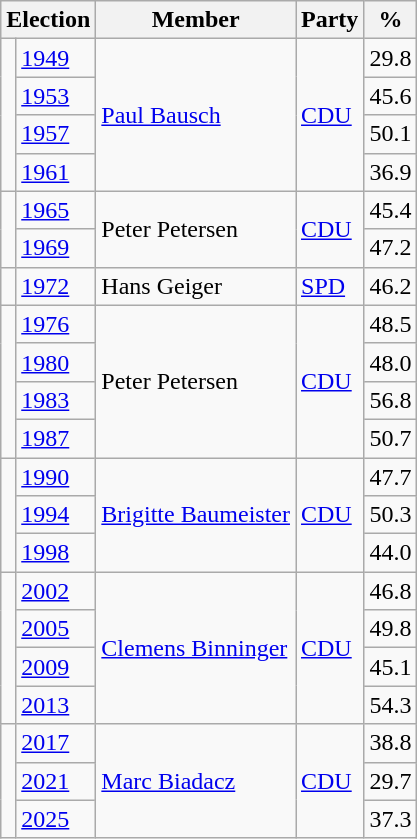<table class=wikitable>
<tr>
<th colspan=2>Election</th>
<th>Member</th>
<th>Party</th>
<th>%</th>
</tr>
<tr>
<td rowspan=4 bgcolor=></td>
<td><a href='#'>1949</a></td>
<td rowspan=4><a href='#'>Paul Bausch</a></td>
<td rowspan=4><a href='#'>CDU</a></td>
<td align=right>29.8</td>
</tr>
<tr>
<td><a href='#'>1953</a></td>
<td align=right>45.6</td>
</tr>
<tr>
<td><a href='#'>1957</a></td>
<td align=right>50.1</td>
</tr>
<tr>
<td><a href='#'>1961</a></td>
<td align=right>36.9</td>
</tr>
<tr>
<td rowspan=2 bgcolor=></td>
<td><a href='#'>1965</a></td>
<td rowspan=2>Peter Petersen</td>
<td rowspan=2><a href='#'>CDU</a></td>
<td align=right>45.4</td>
</tr>
<tr>
<td><a href='#'>1969</a></td>
<td align=right>47.2</td>
</tr>
<tr>
<td bgcolor=></td>
<td><a href='#'>1972</a></td>
<td>Hans Geiger</td>
<td><a href='#'>SPD</a></td>
<td align=right>46.2</td>
</tr>
<tr>
<td rowspan=4 bgcolor=></td>
<td><a href='#'>1976</a></td>
<td rowspan=4>Peter Petersen</td>
<td rowspan=4><a href='#'>CDU</a></td>
<td align=right>48.5</td>
</tr>
<tr>
<td><a href='#'>1980</a></td>
<td align=right>48.0</td>
</tr>
<tr>
<td><a href='#'>1983</a></td>
<td align=right>56.8</td>
</tr>
<tr>
<td><a href='#'>1987</a></td>
<td align=right>50.7</td>
</tr>
<tr>
<td rowspan=3 bgcolor=></td>
<td><a href='#'>1990</a></td>
<td rowspan=3><a href='#'>Brigitte Baumeister</a></td>
<td rowspan=3><a href='#'>CDU</a></td>
<td align=right>47.7</td>
</tr>
<tr>
<td><a href='#'>1994</a></td>
<td align=right>50.3</td>
</tr>
<tr>
<td><a href='#'>1998</a></td>
<td align=right>44.0</td>
</tr>
<tr>
<td rowspan=4 bgcolor=></td>
<td><a href='#'>2002</a></td>
<td rowspan=4><a href='#'>Clemens Binninger</a></td>
<td rowspan=4><a href='#'>CDU</a></td>
<td align=right>46.8</td>
</tr>
<tr>
<td><a href='#'>2005</a></td>
<td align=right>49.8</td>
</tr>
<tr>
<td><a href='#'>2009</a></td>
<td align=right>45.1</td>
</tr>
<tr>
<td><a href='#'>2013</a></td>
<td align=right>54.3</td>
</tr>
<tr>
<td rowspan=3 bgcolor=></td>
<td><a href='#'>2017</a></td>
<td rowspan=3><a href='#'>Marc Biadacz</a></td>
<td rowspan=3><a href='#'>CDU</a></td>
<td align=right>38.8</td>
</tr>
<tr>
<td><a href='#'>2021</a></td>
<td align=right>29.7</td>
</tr>
<tr>
<td><a href='#'>2025</a></td>
<td align=right>37.3</td>
</tr>
</table>
